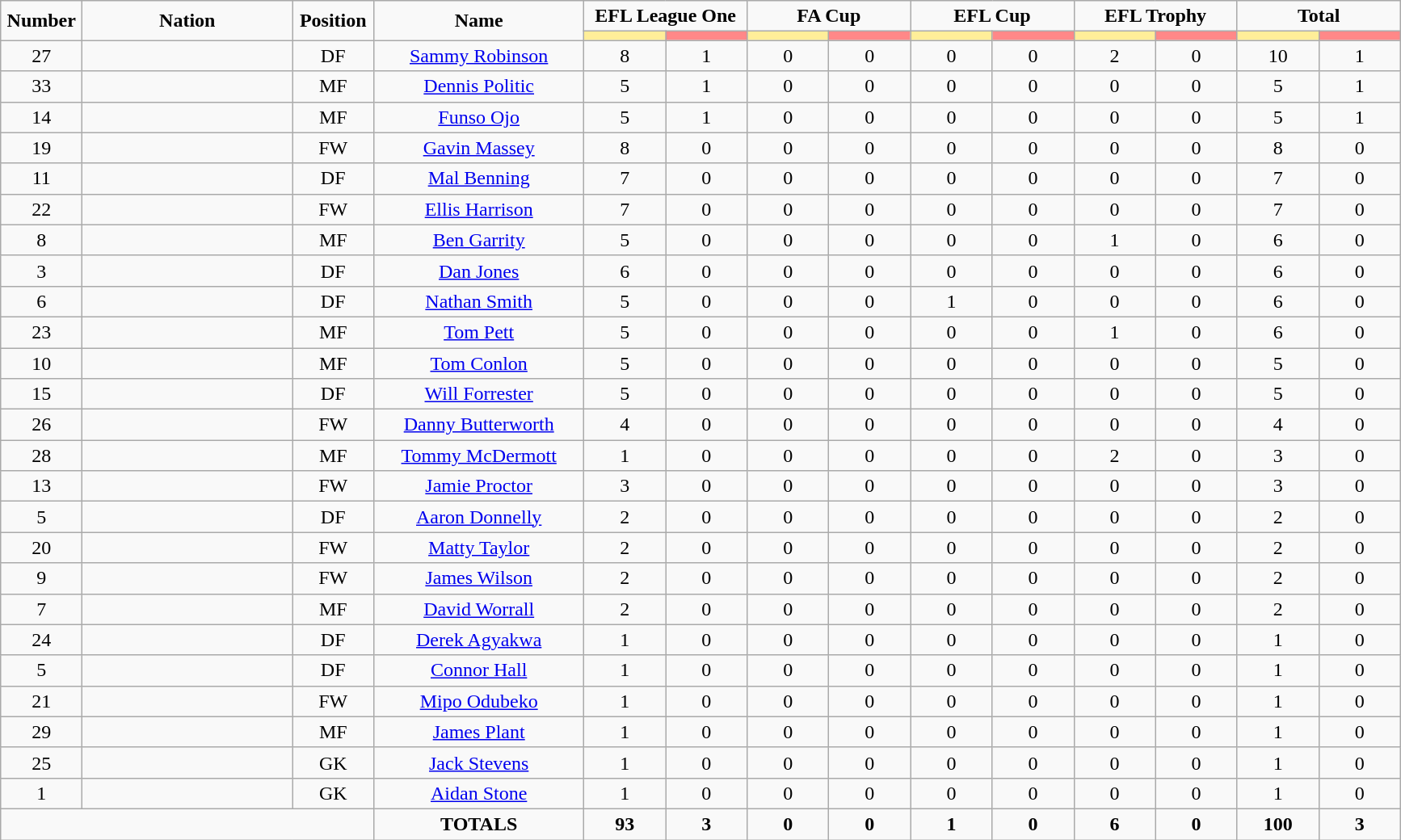<table class="wikitable" style="font-size: 100%; text-align: center;">
<tr>
<td rowspan="2" width="60" align="center"><strong>Number</strong></td>
<td rowspan="2" width="15%" align="center"><strong>Nation</strong></td>
<td rowspan="2" width="60" align="center"><strong>Position</strong></td>
<td rowspan="2" width="15%" align="center"><strong>Name</strong></td>
<td colspan="2" align="center"><strong>EFL League One</strong></td>
<td colspan="2" align="center"><strong>FA Cup</strong></td>
<td colspan="2" align="center"><strong>EFL Cup</strong></td>
<td colspan="2" align="center"><strong>EFL Trophy</strong></td>
<td colspan="2" align="center"><strong>Total</strong></td>
</tr>
<tr>
<th width=60 style="background: #FFEE99"></th>
<th width=60 style="background: #FF8888"></th>
<th width=60 style="background: #FFEE99"></th>
<th width=60 style="background: #FF8888"></th>
<th width=60 style="background: #FFEE99"></th>
<th width=60 style="background: #FF8888"></th>
<th width=60 style="background: #FFEE99"></th>
<th width=60 style="background: #FF8888"></th>
<th width=60 style="background: #FFEE99"></th>
<th width=60 style="background: #FF8888"></th>
</tr>
<tr>
<td>27</td>
<td></td>
<td>DF</td>
<td><a href='#'>Sammy Robinson</a></td>
<td>8</td>
<td>1</td>
<td>0</td>
<td>0</td>
<td>0</td>
<td>0</td>
<td>2</td>
<td>0</td>
<td>10</td>
<td>1</td>
</tr>
<tr>
<td>33</td>
<td></td>
<td>MF</td>
<td><a href='#'>Dennis Politic</a></td>
<td>5</td>
<td>1</td>
<td>0</td>
<td>0</td>
<td>0</td>
<td>0</td>
<td>0</td>
<td>0</td>
<td>5</td>
<td>1</td>
</tr>
<tr>
<td>14</td>
<td></td>
<td>MF</td>
<td><a href='#'>Funso Ojo</a></td>
<td>5</td>
<td>1</td>
<td>0</td>
<td>0</td>
<td>0</td>
<td>0</td>
<td>0</td>
<td>0</td>
<td>5</td>
<td>1</td>
</tr>
<tr>
<td>19</td>
<td></td>
<td>FW</td>
<td><a href='#'>Gavin Massey</a></td>
<td>8</td>
<td>0</td>
<td>0</td>
<td>0</td>
<td>0</td>
<td>0</td>
<td>0</td>
<td>0</td>
<td>8</td>
<td>0</td>
</tr>
<tr>
<td>11</td>
<td></td>
<td>DF</td>
<td><a href='#'>Mal Benning</a></td>
<td>7</td>
<td>0</td>
<td>0</td>
<td>0</td>
<td>0</td>
<td>0</td>
<td>0</td>
<td>0</td>
<td>7</td>
<td>0</td>
</tr>
<tr>
<td>22</td>
<td></td>
<td>FW</td>
<td><a href='#'>Ellis Harrison</a></td>
<td>7</td>
<td>0</td>
<td>0</td>
<td>0</td>
<td>0</td>
<td>0</td>
<td>0</td>
<td>0</td>
<td>7</td>
<td>0</td>
</tr>
<tr>
<td>8</td>
<td></td>
<td>MF</td>
<td><a href='#'>Ben Garrity</a></td>
<td>5</td>
<td>0</td>
<td>0</td>
<td>0</td>
<td>0</td>
<td>0</td>
<td>1</td>
<td>0</td>
<td>6</td>
<td>0</td>
</tr>
<tr>
<td>3</td>
<td></td>
<td>DF</td>
<td><a href='#'>Dan Jones</a></td>
<td>6</td>
<td>0</td>
<td>0</td>
<td>0</td>
<td>0</td>
<td>0</td>
<td>0</td>
<td>0</td>
<td>6</td>
<td>0</td>
</tr>
<tr>
<td>6</td>
<td></td>
<td>DF</td>
<td><a href='#'>Nathan Smith</a></td>
<td>5</td>
<td>0</td>
<td>0</td>
<td>0</td>
<td>1</td>
<td>0</td>
<td>0</td>
<td>0</td>
<td>6</td>
<td>0</td>
</tr>
<tr>
<td>23</td>
<td></td>
<td>MF</td>
<td><a href='#'>Tom Pett</a></td>
<td>5</td>
<td>0</td>
<td>0</td>
<td>0</td>
<td>0</td>
<td>0</td>
<td>1</td>
<td>0</td>
<td>6</td>
<td>0</td>
</tr>
<tr>
<td>10</td>
<td></td>
<td>MF</td>
<td><a href='#'>Tom Conlon</a></td>
<td>5</td>
<td>0</td>
<td>0</td>
<td>0</td>
<td>0</td>
<td>0</td>
<td>0</td>
<td>0</td>
<td>5</td>
<td>0</td>
</tr>
<tr>
<td>15</td>
<td></td>
<td>DF</td>
<td><a href='#'>Will Forrester</a></td>
<td>5</td>
<td>0</td>
<td>0</td>
<td>0</td>
<td>0</td>
<td>0</td>
<td>0</td>
<td>0</td>
<td>5</td>
<td>0</td>
</tr>
<tr>
<td>26</td>
<td></td>
<td>FW</td>
<td><a href='#'>Danny Butterworth</a></td>
<td>4</td>
<td>0</td>
<td>0</td>
<td>0</td>
<td>0</td>
<td>0</td>
<td>0</td>
<td>0</td>
<td>4</td>
<td>0</td>
</tr>
<tr>
<td>28</td>
<td></td>
<td>MF</td>
<td><a href='#'>Tommy McDermott</a></td>
<td>1</td>
<td>0</td>
<td>0</td>
<td>0</td>
<td>0</td>
<td>0</td>
<td>2</td>
<td>0</td>
<td>3</td>
<td>0</td>
</tr>
<tr>
<td>13</td>
<td></td>
<td>FW</td>
<td><a href='#'>Jamie Proctor</a></td>
<td>3</td>
<td>0</td>
<td>0</td>
<td>0</td>
<td>0</td>
<td>0</td>
<td>0</td>
<td>0</td>
<td>3</td>
<td>0</td>
</tr>
<tr>
<td>5</td>
<td></td>
<td>DF</td>
<td><a href='#'>Aaron Donnelly</a></td>
<td>2</td>
<td>0</td>
<td>0</td>
<td>0</td>
<td>0</td>
<td>0</td>
<td>0</td>
<td>0</td>
<td>2</td>
<td>0</td>
</tr>
<tr>
<td>20</td>
<td></td>
<td>FW</td>
<td><a href='#'>Matty Taylor</a></td>
<td>2</td>
<td>0</td>
<td>0</td>
<td>0</td>
<td>0</td>
<td>0</td>
<td>0</td>
<td>0</td>
<td>2</td>
<td>0</td>
</tr>
<tr>
<td>9</td>
<td></td>
<td>FW</td>
<td><a href='#'>James Wilson</a></td>
<td>2</td>
<td>0</td>
<td>0</td>
<td>0</td>
<td>0</td>
<td>0</td>
<td>0</td>
<td>0</td>
<td>2</td>
<td>0</td>
</tr>
<tr>
<td>7</td>
<td></td>
<td>MF</td>
<td><a href='#'>David Worrall</a></td>
<td>2</td>
<td>0</td>
<td>0</td>
<td>0</td>
<td>0</td>
<td>0</td>
<td>0</td>
<td>0</td>
<td>2</td>
<td>0</td>
</tr>
<tr>
<td>24</td>
<td></td>
<td>DF</td>
<td><a href='#'>Derek Agyakwa</a></td>
<td>1</td>
<td>0</td>
<td>0</td>
<td>0</td>
<td>0</td>
<td>0</td>
<td>0</td>
<td>0</td>
<td>1</td>
<td>0</td>
</tr>
<tr>
<td>5</td>
<td></td>
<td>DF</td>
<td><a href='#'>Connor Hall</a></td>
<td>1</td>
<td>0</td>
<td>0</td>
<td>0</td>
<td>0</td>
<td>0</td>
<td>0</td>
<td>0</td>
<td>1</td>
<td>0</td>
</tr>
<tr>
<td>21</td>
<td></td>
<td>FW</td>
<td><a href='#'>Mipo Odubeko</a></td>
<td>1</td>
<td>0</td>
<td>0</td>
<td>0</td>
<td>0</td>
<td>0</td>
<td>0</td>
<td>0</td>
<td>1</td>
<td>0</td>
</tr>
<tr>
<td>29</td>
<td></td>
<td>MF</td>
<td><a href='#'>James Plant</a></td>
<td>1</td>
<td>0</td>
<td>0</td>
<td>0</td>
<td>0</td>
<td>0</td>
<td>0</td>
<td>0</td>
<td>1</td>
<td>0</td>
</tr>
<tr>
<td>25</td>
<td></td>
<td>GK</td>
<td><a href='#'>Jack Stevens</a></td>
<td>1</td>
<td>0</td>
<td>0</td>
<td>0</td>
<td>0</td>
<td>0</td>
<td>0</td>
<td>0</td>
<td>1</td>
<td>0</td>
</tr>
<tr>
<td>1</td>
<td></td>
<td>GK</td>
<td><a href='#'>Aidan Stone</a></td>
<td>1</td>
<td>0</td>
<td>0</td>
<td>0</td>
<td>0</td>
<td>0</td>
<td>0</td>
<td>0</td>
<td>1</td>
<td>0</td>
</tr>
<tr>
<td colspan="3"></td>
<td><strong>TOTALS</strong></td>
<td><strong>93</strong></td>
<td><strong>3</strong></td>
<td><strong>0</strong></td>
<td><strong>0</strong></td>
<td><strong>1</strong></td>
<td><strong>0</strong></td>
<td><strong>6</strong></td>
<td><strong>0</strong></td>
<td><strong>100</strong></td>
<td><strong>3</strong></td>
</tr>
</table>
